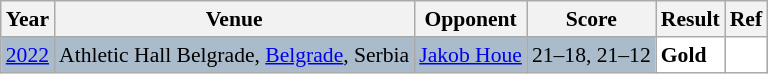<table class="sortable wikitable" style="font-size: 90%;">
<tr>
<th>Year</th>
<th>Venue</th>
<th>Opponent</th>
<th>Score</th>
<th>Result</th>
<th>Ref</th>
</tr>
<tr style="background:#AABBCC">
<td align="center"><a href='#'>2022</a></td>
<td align="left">Athletic Hall Belgrade, <a href='#'>Belgrade</a>, Serbia</td>
<td align="left"> <a href='#'>Jakob Houe</a></td>
<td align="left">21–18, 21–12</td>
<td style="text-align:left; background:white"> <strong>Gold</strong></td>
<td style="text-align:center; background:white"></td>
</tr>
</table>
